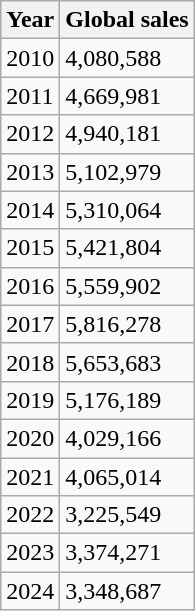<table class="wikitable">
<tr>
<th>Year</th>
<th>Global sales</th>
</tr>
<tr>
<td>2010</td>
<td>4,080,588</td>
</tr>
<tr>
<td>2011</td>
<td>4,669,981</td>
</tr>
<tr>
<td>2012</td>
<td>4,940,181</td>
</tr>
<tr>
<td>2013</td>
<td>5,102,979</td>
</tr>
<tr>
<td>2014</td>
<td>5,310,064</td>
</tr>
<tr>
<td>2015</td>
<td>5,421,804</td>
</tr>
<tr>
<td>2016</td>
<td>5,559,902</td>
</tr>
<tr>
<td>2017</td>
<td>5,816,278</td>
</tr>
<tr>
<td>2018</td>
<td>5,653,683</td>
</tr>
<tr>
<td>2019</td>
<td>5,176,189</td>
</tr>
<tr>
<td>2020</td>
<td>4,029,166</td>
</tr>
<tr>
<td>2021</td>
<td>4,065,014</td>
</tr>
<tr>
<td>2022</td>
<td>3,225,549</td>
</tr>
<tr>
<td>2023</td>
<td>3,374,271</td>
</tr>
<tr>
<td>2024</td>
<td>3,348,687</td>
</tr>
</table>
